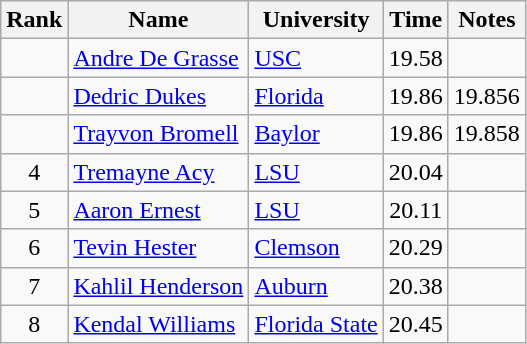<table class="wikitable sortable" style="text-align:center">
<tr>
<th>Rank</th>
<th>Name</th>
<th>University</th>
<th>Time</th>
<th>Notes</th>
</tr>
<tr>
<td></td>
<td align=left><a href='#'>Andre De Grasse</a> </td>
<td align=left><a href='#'>USC</a></td>
<td>19.58</td>
<td></td>
</tr>
<tr>
<td></td>
<td align=left><a href='#'>Dedric Dukes</a></td>
<td align=left><a href='#'>Florida</a></td>
<td>19.86</td>
<td>19.856</td>
</tr>
<tr>
<td></td>
<td align=left><a href='#'>Trayvon Bromell</a></td>
<td align=left><a href='#'>Baylor</a></td>
<td>19.86</td>
<td>19.858</td>
</tr>
<tr>
<td>4</td>
<td align=left><a href='#'>Tremayne Acy</a></td>
<td align="left"><a href='#'>LSU</a></td>
<td>20.04</td>
<td></td>
</tr>
<tr>
<td>5</td>
<td align=left><a href='#'>Aaron Ernest</a></td>
<td align=left><a href='#'>LSU</a></td>
<td>20.11</td>
<td></td>
</tr>
<tr>
<td>6</td>
<td align=left><a href='#'>Tevin Hester</a></td>
<td align="left"><a href='#'>Clemson</a></td>
<td>20.29</td>
<td></td>
</tr>
<tr>
<td>7</td>
<td align=left><a href='#'>Kahlil Henderson</a></td>
<td align="left"><a href='#'>Auburn</a></td>
<td>20.38</td>
<td></td>
</tr>
<tr>
<td>8</td>
<td align=left><a href='#'>Kendal Williams</a></td>
<td align=left><a href='#'>Florida State</a></td>
<td>20.45</td>
<td></td>
</tr>
</table>
